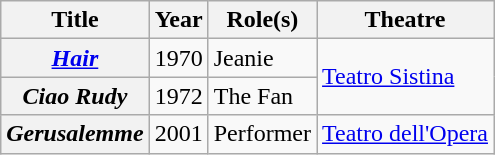<table class="wikitable plainrowheaders sortable">
<tr>
<th scope="col">Title</th>
<th scope="col">Year</th>
<th scope="col">Role(s)</th>
<th scope="col" class="unsortable">Theatre</th>
</tr>
<tr>
<th scope="row"><em><a href='#'>Hair</a></em></th>
<td>1970</td>
<td>Jeanie</td>
<td rowspan="2"><a href='#'>Teatro Sistina</a></td>
</tr>
<tr>
<th scope="row"><em>Ciao Rudy</em></th>
<td>1972</td>
<td>The Fan</td>
</tr>
<tr>
<th scope="row"><em>Gerusalemme</em></th>
<td>2001</td>
<td>Performer</td>
<td><a href='#'>Teatro dell'Opera</a></td>
</tr>
</table>
